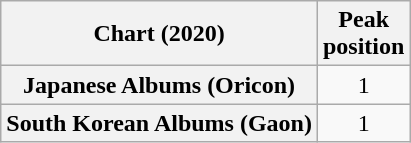<table class="wikitable sortable plainrowheaders" style="text-align:center">
<tr>
<th scope="col">Chart (2020)</th>
<th scope="col">Peak<br>position</th>
</tr>
<tr>
<th scope="row">Japanese Albums (Oricon)</th>
<td>1</td>
</tr>
<tr>
<th scope="row">South Korean Albums (Gaon)</th>
<td>1</td>
</tr>
</table>
